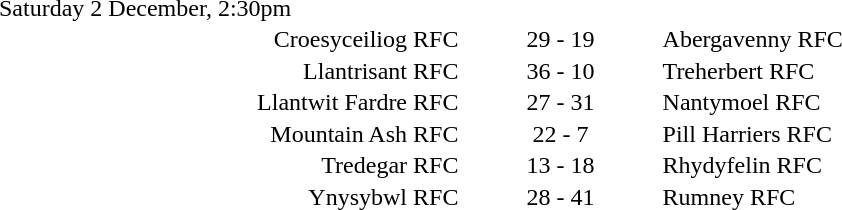<table style="width:70%;" cellspacing="1">
<tr>
<th width=35%></th>
<th width=15%></th>
<th></th>
</tr>
<tr>
<td>Saturday 2 December, 2:30pm</td>
</tr>
<tr>
<td align=right>Croesyceiliog RFC</td>
<td align=center>29 - 19</td>
<td>Abergavenny RFC</td>
</tr>
<tr>
<td align=right>Llantrisant RFC</td>
<td align=center>36 - 10</td>
<td>Treherbert RFC</td>
</tr>
<tr>
<td align=right>Llantwit Fardre RFC</td>
<td align=center>27 - 31</td>
<td>Nantymoel RFC</td>
</tr>
<tr>
<td align=right>Mountain Ash RFC</td>
<td align=center>22 - 7</td>
<td>Pill Harriers RFC</td>
</tr>
<tr>
<td align=right>Tredegar RFC</td>
<td align=center>13 - 18</td>
<td>Rhydyfelin RFC</td>
</tr>
<tr>
<td align=right>Ynysybwl RFC</td>
<td align=center>28 - 41</td>
<td>Rumney RFC</td>
</tr>
</table>
